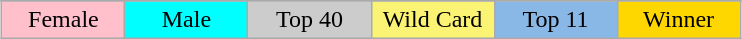<table class="wikitable" style="margin:1em auto; text-align:center;">
<tr>
</tr>
<tr>
<td style="background:pink; width:15%;">Female</td>
<td style="background:cyan; width:15%;">Male</td>
<td style="background:#ccc; width:15%;">Top 40</td>
<td style="background:#fbf373; width:15%;">Wild Card</td>
<td style="background:#8ab8e6; width:15%;">Top 11</td>
<td style="background:gold;" width="15%">Winner</td>
</tr>
</table>
